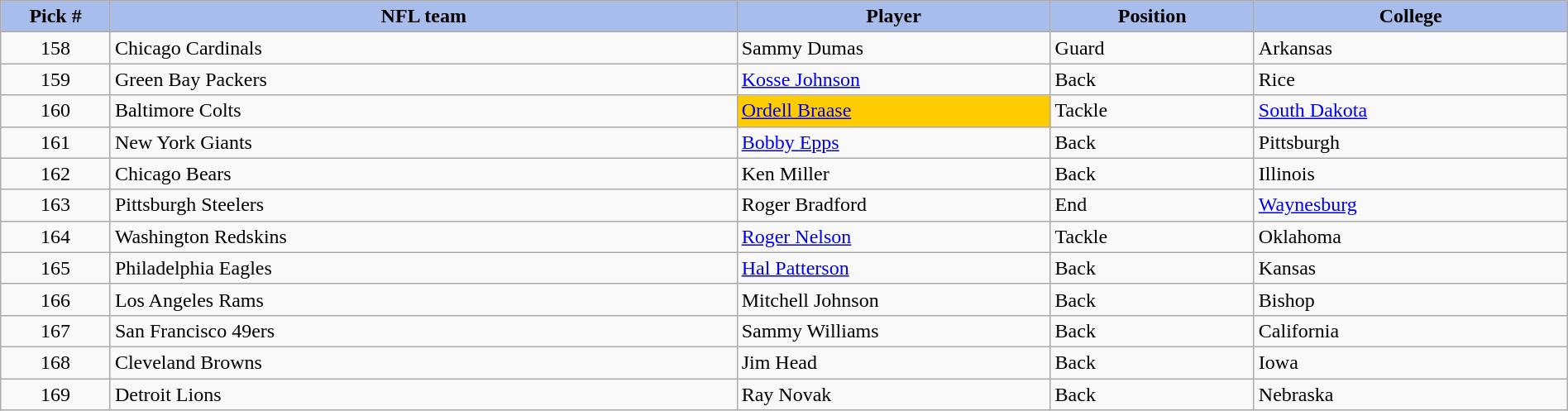<table class="wikitable sortable sortable" style="width: 100%">
<tr>
<th style="background:#a8bdec; width:7%;">Pick #</th>
<th style="width:40%; background:#a8bdec;">NFL team</th>
<th style="width:20%; background:#a8bdec;">Player</th>
<th style="width:13%; background:#a8bdec;">Position</th>
<th style="background:#A8BDEC;">College</th>
</tr>
<tr>
<td align=center>158</td>
<td>Chicago Cardinals</td>
<td>Sammy Dumas</td>
<td>Guard</td>
<td>Arkansas</td>
</tr>
<tr>
<td align=center>159</td>
<td>Green Bay Packers</td>
<td><a href='#'>Kosse Johnson</a></td>
<td>Back</td>
<td>Rice</td>
</tr>
<tr>
<td align=center>160</td>
<td>Baltimore Colts</td>
<td style="background:#fc0;"><a href='#'>Ordell Braase</a></td>
<td>Tackle</td>
<td><a href='#'>South Dakota</a></td>
</tr>
<tr>
<td align=center>161</td>
<td>New York Giants</td>
<td><a href='#'>Bobby Epps</a></td>
<td>Back</td>
<td>Pittsburgh</td>
</tr>
<tr>
<td align=center>162</td>
<td>Chicago Bears</td>
<td>Ken Miller</td>
<td>Back</td>
<td>Illinois</td>
</tr>
<tr>
<td align=center>163</td>
<td>Pittsburgh Steelers</td>
<td>Roger Bradford</td>
<td>End</td>
<td><a href='#'>Waynesburg</a></td>
</tr>
<tr>
<td align=center>164</td>
<td>Washington Redskins</td>
<td><a href='#'>Roger Nelson</a></td>
<td>Tackle</td>
<td>Oklahoma</td>
</tr>
<tr>
<td align=center>165</td>
<td>Philadelphia Eagles</td>
<td><a href='#'>Hal Patterson</a></td>
<td>Back</td>
<td>Kansas</td>
</tr>
<tr>
<td align=center>166</td>
<td>Los Angeles Rams</td>
<td>Mitchell Johnson</td>
<td>Back</td>
<td>Bishop</td>
</tr>
<tr>
<td align=center>167</td>
<td>San Francisco 49ers</td>
<td>Sammy Williams</td>
<td>Back</td>
<td>California</td>
</tr>
<tr>
<td align=center>168</td>
<td>Cleveland Browns</td>
<td>Jim Head</td>
<td>Back</td>
<td>Iowa</td>
</tr>
<tr>
<td align=center>169</td>
<td>Detroit Lions</td>
<td>Ray Novak</td>
<td>Back</td>
<td>Nebraska</td>
</tr>
</table>
